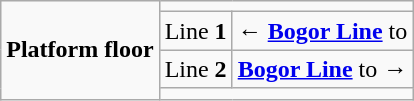<table class="wikitable">
<tr>
<td rowspan="4"><strong>Platform floor</strong></td>
<td colspan="2"></td>
</tr>
<tr>
<td>Line <strong>1</strong></td>
<td>←   <strong><a href='#'>Bogor Line</a></strong> to </td>
</tr>
<tr>
<td>Line <strong>2</strong></td>
<td> <strong><a href='#'>Bogor Line</a></strong> to   →</td>
</tr>
<tr>
<td colspan="2"></td>
</tr>
</table>
